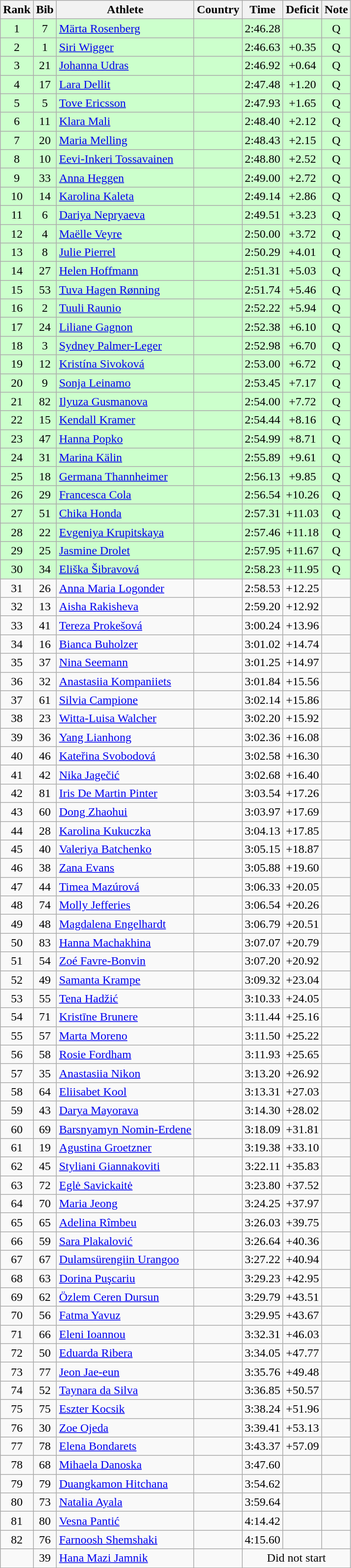<table class="wikitable sortable" style="text-align:center">
<tr>
<th>Rank</th>
<th>Bib</th>
<th>Athlete</th>
<th>Country</th>
<th>Time</th>
<th>Deficit</th>
<th>Note</th>
</tr>
<tr bgcolor=ccffcc>
<td>1</td>
<td>7</td>
<td align=left><a href='#'>Märta Rosenberg</a></td>
<td align=left></td>
<td>2:46.28</td>
<td></td>
<td>Q</td>
</tr>
<tr bgcolor=ccffcc>
<td>2</td>
<td>1</td>
<td align=left><a href='#'>Siri Wigger</a></td>
<td align=left></td>
<td>2:46.63</td>
<td>+0.35</td>
<td>Q</td>
</tr>
<tr bgcolor=ccffcc>
<td>3</td>
<td>21</td>
<td align=left><a href='#'>Johanna Udras</a></td>
<td align=left></td>
<td>2:46.92</td>
<td>+0.64</td>
<td>Q</td>
</tr>
<tr bgcolor=ccffcc>
<td>4</td>
<td>17</td>
<td align=left><a href='#'>Lara Dellit</a></td>
<td align=left></td>
<td>2:47.48</td>
<td>+1.20</td>
<td>Q</td>
</tr>
<tr bgcolor=ccffcc>
<td>5</td>
<td>5</td>
<td align=left><a href='#'>Tove Ericsson</a></td>
<td align=left></td>
<td>2:47.93</td>
<td>+1.65</td>
<td>Q</td>
</tr>
<tr bgcolor=ccffcc>
<td>6</td>
<td>11</td>
<td align=left><a href='#'>Klara Mali</a></td>
<td align=left></td>
<td>2:48.40</td>
<td>+2.12</td>
<td>Q</td>
</tr>
<tr bgcolor=ccffcc>
<td>7</td>
<td>20</td>
<td align=left><a href='#'>Maria Melling</a></td>
<td align=left></td>
<td>2:48.43</td>
<td>+2.15</td>
<td>Q</td>
</tr>
<tr bgcolor=ccffcc>
<td>8</td>
<td>10</td>
<td align=left><a href='#'>Eevi-Inkeri Tossavainen</a></td>
<td align=left></td>
<td>2:48.80</td>
<td>+2.52</td>
<td>Q</td>
</tr>
<tr bgcolor=ccffcc>
<td>9</td>
<td>33</td>
<td align=left><a href='#'>Anna Heggen</a></td>
<td align=left></td>
<td>2:49.00</td>
<td>+2.72</td>
<td>Q</td>
</tr>
<tr bgcolor=ccffcc>
<td>10</td>
<td>14</td>
<td align=left><a href='#'>Karolina Kaleta</a></td>
<td align=left></td>
<td>2:49.14</td>
<td>+2.86</td>
<td>Q</td>
</tr>
<tr bgcolor=ccffcc>
<td>11</td>
<td>6</td>
<td align=left><a href='#'>Dariya Nepryaeva</a></td>
<td align=left></td>
<td>2:49.51</td>
<td>+3.23</td>
<td>Q</td>
</tr>
<tr bgcolor=ccffcc>
<td>12</td>
<td>4</td>
<td align=left><a href='#'>Maëlle Veyre</a></td>
<td align=left></td>
<td>2:50.00</td>
<td>+3.72</td>
<td>Q</td>
</tr>
<tr bgcolor=ccffcc>
<td>13</td>
<td>8</td>
<td align=left><a href='#'>Julie Pierrel</a></td>
<td align=left></td>
<td>2:50.29</td>
<td>+4.01</td>
<td>Q</td>
</tr>
<tr bgcolor=ccffcc>
<td>14</td>
<td>27</td>
<td align=left><a href='#'>Helen Hoffmann</a></td>
<td align=left></td>
<td>2:51.31</td>
<td>+5.03</td>
<td>Q</td>
</tr>
<tr bgcolor=ccffcc>
<td>15</td>
<td>53</td>
<td align=left><a href='#'>Tuva Hagen Rønning</a></td>
<td align=left></td>
<td>2:51.74</td>
<td>+5.46</td>
<td>Q</td>
</tr>
<tr bgcolor=ccffcc>
<td>16</td>
<td>2</td>
<td align=left><a href='#'>Tuuli Raunio</a></td>
<td align=left></td>
<td>2:52.22</td>
<td>+5.94</td>
<td>Q</td>
</tr>
<tr bgcolor=ccffcc>
<td>17</td>
<td>24</td>
<td align=left><a href='#'>Liliane Gagnon</a></td>
<td align=left></td>
<td>2:52.38</td>
<td>+6.10</td>
<td>Q</td>
</tr>
<tr bgcolor=ccffcc>
<td>18</td>
<td>3</td>
<td align=left><a href='#'>Sydney Palmer-Leger</a></td>
<td align=left></td>
<td>2:52.98</td>
<td>+6.70</td>
<td>Q</td>
</tr>
<tr bgcolor=ccffcc>
<td>19</td>
<td>12</td>
<td align=left><a href='#'>Kristína Sivoková</a></td>
<td align=left></td>
<td>2:53.00</td>
<td>+6.72</td>
<td>Q</td>
</tr>
<tr bgcolor=ccffcc>
<td>20</td>
<td>9</td>
<td align=left><a href='#'>Sonja Leinamo</a></td>
<td align=left></td>
<td>2:53.45</td>
<td>+7.17</td>
<td>Q</td>
</tr>
<tr bgcolor=ccffcc>
<td>21</td>
<td>82</td>
<td align=left><a href='#'>Ilyuza Gusmanova</a></td>
<td align=left></td>
<td>2:54.00</td>
<td>+7.72</td>
<td>Q</td>
</tr>
<tr bgcolor=ccffcc>
<td>22</td>
<td>15</td>
<td align=left><a href='#'>Kendall Kramer</a></td>
<td align=left></td>
<td>2:54.44</td>
<td>+8.16</td>
<td>Q</td>
</tr>
<tr bgcolor=ccffcc>
<td>23</td>
<td>47</td>
<td align=left><a href='#'>Hanna Popko</a></td>
<td align=left></td>
<td>2:54.99</td>
<td>+8.71</td>
<td>Q</td>
</tr>
<tr bgcolor=ccffcc>
<td>24</td>
<td>31</td>
<td align=left><a href='#'>Marina Kälin</a></td>
<td align=left></td>
<td>2:55.89</td>
<td>+9.61</td>
<td>Q</td>
</tr>
<tr bgcolor=ccffcc>
<td>25</td>
<td>18</td>
<td align=left><a href='#'>Germana Thannheimer</a></td>
<td align=left></td>
<td>2:56.13</td>
<td>+9.85</td>
<td>Q</td>
</tr>
<tr bgcolor=ccffcc>
<td>26</td>
<td>29</td>
<td align=left><a href='#'>Francesca Cola</a></td>
<td align=left></td>
<td>2:56.54</td>
<td>+10.26</td>
<td>Q</td>
</tr>
<tr bgcolor=ccffcc>
<td>27</td>
<td>51</td>
<td align=left><a href='#'>Chika Honda</a></td>
<td align=left></td>
<td>2:57.31</td>
<td>+11.03</td>
<td>Q</td>
</tr>
<tr bgcolor=ccffcc>
<td>28</td>
<td>22</td>
<td align=left><a href='#'>Evgeniya Krupitskaya</a></td>
<td align=left></td>
<td>2:57.46</td>
<td>+11.18</td>
<td>Q</td>
</tr>
<tr bgcolor=ccffcc>
<td>29</td>
<td>25</td>
<td align=left><a href='#'>Jasmine Drolet</a></td>
<td align=left></td>
<td>2:57.95</td>
<td>+11.67</td>
<td>Q</td>
</tr>
<tr bgcolor=ccffcc>
<td>30</td>
<td>34</td>
<td align=left><a href='#'>Eliška Šibravová</a></td>
<td align=left></td>
<td>2:58.23</td>
<td>+11.95</td>
<td>Q</td>
</tr>
<tr>
<td>31</td>
<td>26</td>
<td align=left><a href='#'>Anna Maria Logonder</a></td>
<td align=left></td>
<td>2:58.53</td>
<td>+12.25</td>
<td></td>
</tr>
<tr>
<td>32</td>
<td>13</td>
<td align=left><a href='#'>Aisha Rakisheva</a></td>
<td align=left></td>
<td>2:59.20</td>
<td>+12.92</td>
<td></td>
</tr>
<tr>
<td>33</td>
<td>41</td>
<td align=left><a href='#'>Tereza Prokešová</a></td>
<td align=left></td>
<td>3:00.24</td>
<td>+13.96</td>
<td></td>
</tr>
<tr>
<td>34</td>
<td>16</td>
<td align=left><a href='#'>Bianca Buholzer</a></td>
<td align=left></td>
<td>3:01.02</td>
<td>+14.74</td>
<td></td>
</tr>
<tr>
<td>35</td>
<td>37</td>
<td align=left><a href='#'>Nina Seemann</a></td>
<td align=left></td>
<td>3:01.25</td>
<td>+14.97</td>
<td></td>
</tr>
<tr>
<td>36</td>
<td>32</td>
<td align=left><a href='#'>Anastasiia Kompaniiets</a></td>
<td align=left></td>
<td>3:01.84</td>
<td>+15.56</td>
<td></td>
</tr>
<tr>
<td>37</td>
<td>61</td>
<td align=left><a href='#'>Silvia Campione</a></td>
<td align=left></td>
<td>3:02.14</td>
<td>+15.86</td>
<td></td>
</tr>
<tr>
<td>38</td>
<td>23</td>
<td align=left><a href='#'>Witta-Luisa Walcher</a></td>
<td align=left></td>
<td>3:02.20</td>
<td>+15.92</td>
<td></td>
</tr>
<tr>
<td>39</td>
<td>36</td>
<td align=left><a href='#'>Yang Lianhong</a></td>
<td align=left></td>
<td>3:02.36</td>
<td>+16.08</td>
<td></td>
</tr>
<tr>
<td>40</td>
<td>46</td>
<td align=left><a href='#'>Kateřina Svobodová</a></td>
<td align=left></td>
<td>3:02.58</td>
<td>+16.30</td>
<td></td>
</tr>
<tr>
<td>41</td>
<td>42</td>
<td align=left><a href='#'>Nika Jagečić</a></td>
<td align=left></td>
<td>3:02.68</td>
<td>+16.40</td>
<td></td>
</tr>
<tr>
<td>42</td>
<td>81</td>
<td align=left><a href='#'>Iris De Martin Pinter</a></td>
<td align=left></td>
<td>3:03.54</td>
<td>+17.26</td>
<td></td>
</tr>
<tr>
<td>43</td>
<td>60</td>
<td align=left><a href='#'>Dong Zhaohui</a></td>
<td align=left></td>
<td>3:03.97</td>
<td>+17.69</td>
<td></td>
</tr>
<tr>
<td>44</td>
<td>28</td>
<td align=left><a href='#'>Karolina Kukuczka</a></td>
<td align=left></td>
<td>3:04.13</td>
<td>+17.85</td>
<td></td>
</tr>
<tr>
<td>45</td>
<td>40</td>
<td align=left><a href='#'>Valeriya Batchenko</a></td>
<td align=left></td>
<td>3:05.15</td>
<td>+18.87</td>
<td></td>
</tr>
<tr>
<td>46</td>
<td>38</td>
<td align=left><a href='#'>Zana Evans</a></td>
<td align=left></td>
<td>3:05.88</td>
<td>+19.60</td>
<td></td>
</tr>
<tr>
<td>47</td>
<td>44</td>
<td align=left><a href='#'>Timea Mazúrová</a></td>
<td align=left></td>
<td>3:06.33</td>
<td>+20.05</td>
<td></td>
</tr>
<tr>
<td>48</td>
<td>74</td>
<td align=left><a href='#'>Molly Jefferies</a></td>
<td align=left></td>
<td>3:06.54</td>
<td>+20.26</td>
<td></td>
</tr>
<tr>
<td>49</td>
<td>48</td>
<td align=left><a href='#'>Magdalena Engelhardt</a></td>
<td align=left></td>
<td>3:06.79</td>
<td>+20.51</td>
<td></td>
</tr>
<tr>
<td>50</td>
<td>83</td>
<td align=left><a href='#'>Hanna Machakhina</a></td>
<td align=left></td>
<td>3:07.07</td>
<td>+20.79</td>
<td></td>
</tr>
<tr>
<td>51</td>
<td>54</td>
<td align=left><a href='#'>Zoé Favre-Bonvin</a></td>
<td align=left></td>
<td>3:07.20</td>
<td>+20.92</td>
<td></td>
</tr>
<tr>
<td>52</td>
<td>49</td>
<td align=left><a href='#'>Samanta Krampe</a></td>
<td align=left></td>
<td>3:09.32</td>
<td>+23.04</td>
<td></td>
</tr>
<tr>
<td>53</td>
<td>55</td>
<td align=left><a href='#'>Tena Hadžić</a></td>
<td align=left></td>
<td>3:10.33</td>
<td>+24.05</td>
<td></td>
</tr>
<tr>
<td>54</td>
<td>71</td>
<td align=left><a href='#'>Kristīne Brunere</a></td>
<td align=left></td>
<td>3:11.44</td>
<td>+25.16</td>
<td></td>
</tr>
<tr>
<td>55</td>
<td>57</td>
<td align=left><a href='#'>Marta Moreno</a></td>
<td align=left></td>
<td>3:11.50</td>
<td>+25.22</td>
<td></td>
</tr>
<tr>
<td>56</td>
<td>58</td>
<td align=left><a href='#'>Rosie Fordham</a></td>
<td align=left></td>
<td>3:11.93</td>
<td>+25.65</td>
<td></td>
</tr>
<tr>
<td>57</td>
<td>35</td>
<td align=left><a href='#'>Anastasiia Nikon</a></td>
<td align=left></td>
<td>3:13.20</td>
<td>+26.92</td>
<td></td>
</tr>
<tr>
<td>58</td>
<td>64</td>
<td align=left><a href='#'>Eliisabet Kool</a></td>
<td align=left></td>
<td>3:13.31</td>
<td>+27.03</td>
<td></td>
</tr>
<tr>
<td>59</td>
<td>43</td>
<td align=left><a href='#'>Darya Mayorava</a></td>
<td align=left></td>
<td>3:14.30</td>
<td>+28.02</td>
<td></td>
</tr>
<tr>
<td>60</td>
<td>69</td>
<td align=left><a href='#'>Barsnyamyn Nomin-Erdene</a></td>
<td align=left></td>
<td>3:18.09</td>
<td>+31.81</td>
<td></td>
</tr>
<tr>
<td>61</td>
<td>19</td>
<td align=left><a href='#'>Agustina Groetzner</a></td>
<td align=left></td>
<td>3:19.38</td>
<td>+33.10</td>
<td></td>
</tr>
<tr>
<td>62</td>
<td>45</td>
<td align=left><a href='#'>Styliani Giannakoviti</a></td>
<td align=left></td>
<td>3:22.11</td>
<td>+35.83</td>
<td></td>
</tr>
<tr>
<td>63</td>
<td>72</td>
<td align=left><a href='#'>Eglė Savickaitė</a></td>
<td align=left></td>
<td>3:23.80</td>
<td>+37.52</td>
<td></td>
</tr>
<tr>
<td>64</td>
<td>70</td>
<td align=left><a href='#'>Maria Jeong</a></td>
<td align=left></td>
<td>3:24.25</td>
<td>+37.97</td>
<td></td>
</tr>
<tr>
<td>65</td>
<td>65</td>
<td align=left><a href='#'>Adelina Rîmbeu</a></td>
<td align=left></td>
<td>3:26.03</td>
<td>+39.75</td>
<td></td>
</tr>
<tr>
<td>66</td>
<td>59</td>
<td align=left><a href='#'>Sara Plakalović</a></td>
<td align=left></td>
<td>3:26.64</td>
<td>+40.36</td>
<td></td>
</tr>
<tr>
<td>67</td>
<td>67</td>
<td align=left><a href='#'>Dulamsürengiin Urangoo</a></td>
<td align=left></td>
<td>3:27.22</td>
<td>+40.94</td>
<td></td>
</tr>
<tr>
<td>68</td>
<td>63</td>
<td align=left><a href='#'>Dorina Puşcariu</a></td>
<td align=left></td>
<td>3:29.23</td>
<td>+42.95</td>
<td></td>
</tr>
<tr>
<td>69</td>
<td>62</td>
<td align=left><a href='#'>Özlem Ceren Dursun</a></td>
<td align=left></td>
<td>3:29.79</td>
<td>+43.51</td>
<td></td>
</tr>
<tr>
<td>70</td>
<td>56</td>
<td align=left><a href='#'>Fatma Yavuz</a></td>
<td align=left></td>
<td>3:29.95</td>
<td>+43.67</td>
<td></td>
</tr>
<tr>
<td>71</td>
<td>66</td>
<td align=left><a href='#'>Eleni Ioannou</a></td>
<td align=left></td>
<td>3:32.31</td>
<td>+46.03</td>
<td></td>
</tr>
<tr>
<td>72</td>
<td>50</td>
<td align=left><a href='#'>Eduarda Ribera</a></td>
<td align=left></td>
<td>3:34.05</td>
<td>+47.77</td>
<td></td>
</tr>
<tr>
<td>73</td>
<td>77</td>
<td align=left><a href='#'>Jeon Jae-eun</a></td>
<td align=left></td>
<td>3:35.76</td>
<td>+49.48</td>
<td></td>
</tr>
<tr>
<td>74</td>
<td>52</td>
<td align=left><a href='#'>Taynara da Silva</a></td>
<td align=left></td>
<td>3:36.85</td>
<td>+50.57</td>
<td></td>
</tr>
<tr>
<td>75</td>
<td>75</td>
<td align=left><a href='#'>Eszter Kocsik</a></td>
<td align=left></td>
<td>3:38.24</td>
<td>+51.96</td>
<td></td>
</tr>
<tr>
<td>76</td>
<td>30</td>
<td align=left><a href='#'>Zoe Ojeda</a></td>
<td align=left></td>
<td>3:39.41</td>
<td>+53.13</td>
<td></td>
</tr>
<tr>
<td>77</td>
<td>78</td>
<td align=left><a href='#'>Elena Bondarets</a></td>
<td align=left></td>
<td>3:43.37</td>
<td>+57.09</td>
<td></td>
</tr>
<tr>
<td>78</td>
<td>68</td>
<td align=left><a href='#'>Mihaela Danoska</a></td>
<td align=left></td>
<td>3:47.60</td>
<td></td>
<td></td>
</tr>
<tr>
<td>79</td>
<td>79</td>
<td align=left><a href='#'>Duangkamon Hitchana</a></td>
<td align=left></td>
<td>3:54.62</td>
<td></td>
<td></td>
</tr>
<tr>
<td>80</td>
<td>73</td>
<td align=left><a href='#'>Natalia Ayala</a></td>
<td align=left></td>
<td>3:59.64</td>
<td></td>
<td></td>
</tr>
<tr>
<td>81</td>
<td>80</td>
<td align=left><a href='#'>Vesna Pantić</a></td>
<td align=left></td>
<td>4:14.42</td>
<td></td>
<td></td>
</tr>
<tr>
<td>82</td>
<td>76</td>
<td align=left><a href='#'>Farnoosh Shemshaki</a></td>
<td align=left></td>
<td>4:15.60</td>
<td></td>
<td></td>
</tr>
<tr>
<td></td>
<td>39</td>
<td align=left><a href='#'>Hana Mazi Jamnik</a></td>
<td align=left></td>
<td colspan=3>Did not start</td>
</tr>
</table>
